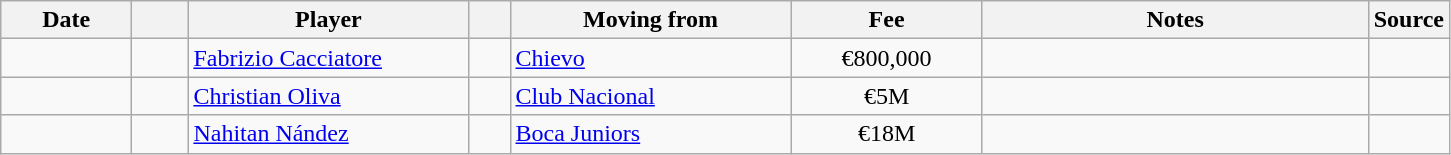<table class="wikitable sortable">
<tr>
<th style="width:80px;">Date</th>
<th style="width:30px;"></th>
<th style="width:180px;">Player</th>
<th style="width:20px;"></th>
<th style="width:180px;">Moving from</th>
<th style="width:120px;" class="unsortable">Fee</th>
<th style="width:250px;" class="unsortable">Notes</th>
<th style="width:20px;">Source</th>
</tr>
<tr>
<td></td>
<td align=center></td>
<td> <a href='#'>Fabrizio Cacciatore</a></td>
<td align=center></td>
<td> <a href='#'>Chievo</a></td>
<td align=center>€800,000</td>
<td align=center></td>
<td></td>
</tr>
<tr>
<td></td>
<td align=center></td>
<td> <a href='#'>Christian Oliva</a></td>
<td align=center></td>
<td> <a href='#'>Club Nacional</a></td>
<td align=center>€5M</td>
<td align=center></td>
<td></td>
</tr>
<tr>
<td></td>
<td align=center></td>
<td> <a href='#'>Nahitan Nández</a></td>
<td align=center></td>
<td> <a href='#'>Boca Juniors</a></td>
<td align=center>€18M</td>
<td align=center></td>
<td></td>
</tr>
</table>
